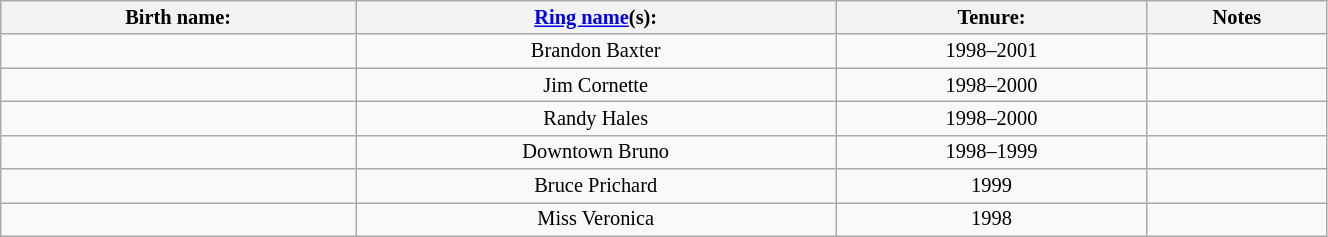<table class="sortable wikitable" style="font-size:85%; text-align:center; width:70%;">
<tr>
<th>Birth name:</th>
<th><a href='#'>Ring name</a>(s):</th>
<th>Tenure:</th>
<th>Notes</th>
</tr>
<tr>
<td></td>
<td>Brandon Baxter</td>
<td sort>1998–2001</td>
<td></td>
</tr>
<tr>
<td></td>
<td>Jim Cornette</td>
<td sort>1998–2000</td>
<td></td>
</tr>
<tr>
<td></td>
<td>Randy Hales</td>
<td sort>1998–2000</td>
<td></td>
</tr>
<tr>
<td></td>
<td>Downtown Bruno</td>
<td sort>1998–1999</td>
<td></td>
</tr>
<tr>
<td></td>
<td>Bruce Prichard</td>
<td sort>1999</td>
<td></td>
</tr>
<tr>
<td></td>
<td>Miss Veronica</td>
<td sort>1998</td>
<td></td>
</tr>
</table>
